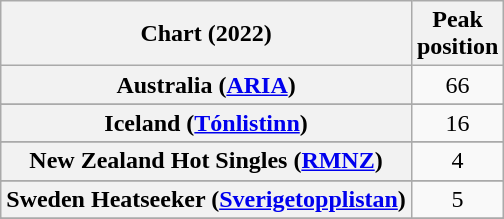<table class="wikitable sortable plainrowheaders" style="text-align:center">
<tr>
<th scope="col">Chart (2022)</th>
<th scope="col">Peak<br>position</th>
</tr>
<tr>
<th scope="row">Australia (<a href='#'>ARIA</a>)</th>
<td>66</td>
</tr>
<tr>
</tr>
<tr>
</tr>
<tr>
<th scope="row">Iceland (<a href='#'>Tónlistinn</a>)</th>
<td>16</td>
</tr>
<tr>
</tr>
<tr>
<th scope="row">New Zealand Hot Singles (<a href='#'>RMNZ</a>)</th>
<td>4</td>
</tr>
<tr>
</tr>
<tr>
</tr>
<tr>
<th scope="row">Sweden Heatseeker (<a href='#'>Sverigetopplistan</a>)</th>
<td>5</td>
</tr>
<tr>
</tr>
<tr>
</tr>
<tr>
</tr>
<tr>
</tr>
<tr>
</tr>
<tr>
</tr>
</table>
